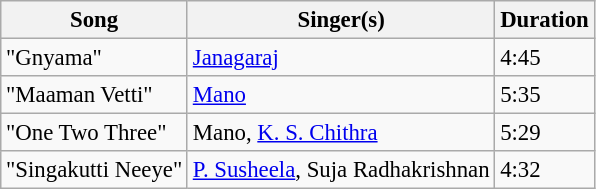<table class="wikitable" style="font-size:95%;">
<tr>
<th>Song</th>
<th>Singer(s)</th>
<th>Duration</th>
</tr>
<tr>
<td>"Gnyama"</td>
<td><a href='#'>Janagaraj</a></td>
<td>4:45</td>
</tr>
<tr>
<td>"Maaman Vetti"</td>
<td><a href='#'>Mano</a></td>
<td>5:35</td>
</tr>
<tr>
<td>"One Two Three"</td>
<td>Mano, <a href='#'>K. S. Chithra</a></td>
<td>5:29</td>
</tr>
<tr>
<td>"Singakutti Neeye"</td>
<td><a href='#'>P. Susheela</a>, Suja Radhakrishnan</td>
<td>4:32</td>
</tr>
</table>
